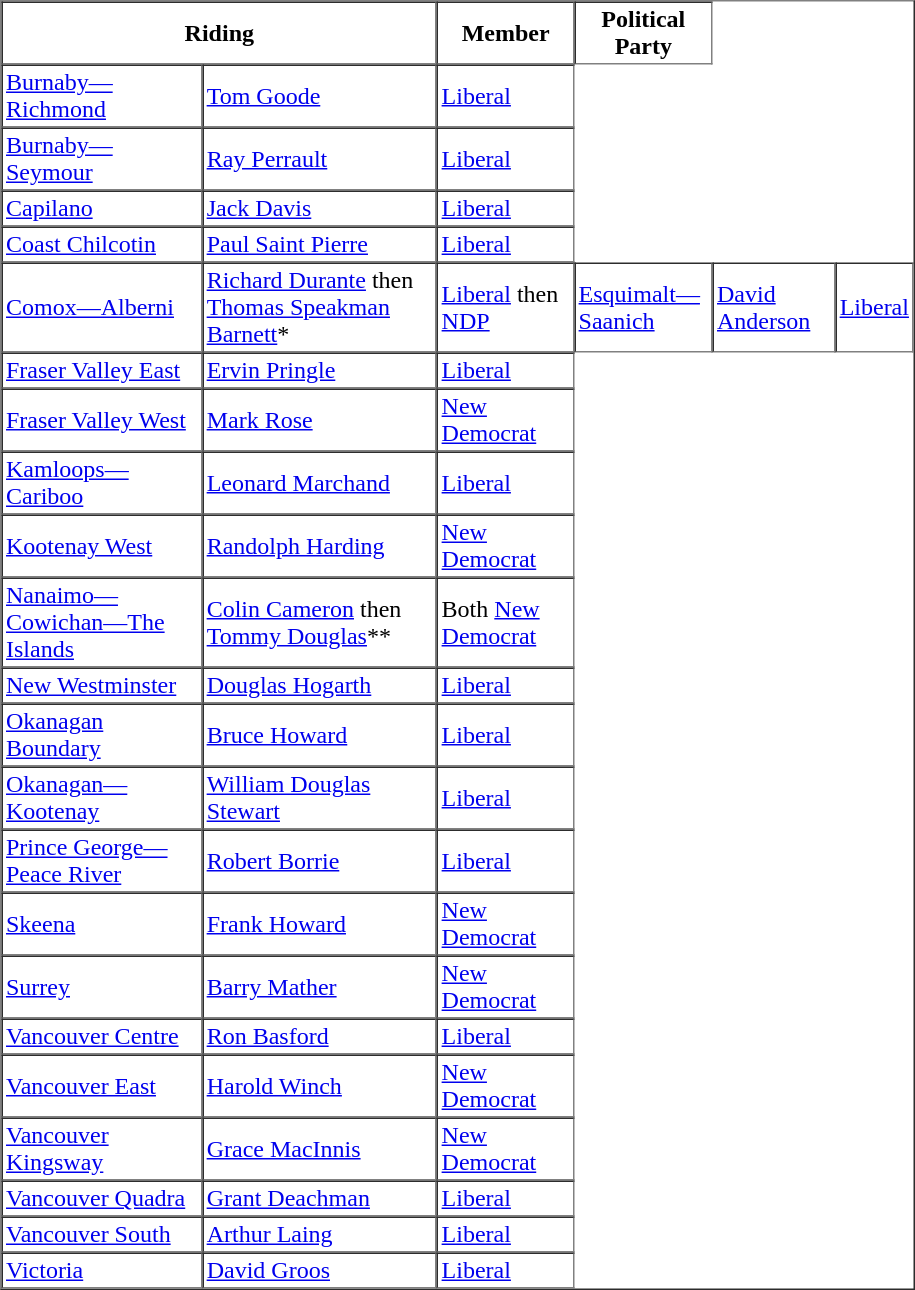<table border="1" table width="610" cellpadding="2" cellspacing="0">
<tr>
<th colspan=2>Riding</th>
<th>Member</th>
<th>Political Party</th>
</tr>
<tr>
<td><a href='#'>Burnaby—Richmond</a></td>
<td><a href='#'>Tom Goode</a></td>
<td><a href='#'>Liberal</a></td>
</tr>
<tr>
<td><a href='#'>Burnaby—Seymour</a></td>
<td><a href='#'>Ray Perrault</a></td>
<td><a href='#'>Liberal</a></td>
</tr>
<tr>
<td><a href='#'>Capilano</a></td>
<td><a href='#'>Jack Davis</a></td>
<td><a href='#'>Liberal</a></td>
</tr>
<tr>
<td><a href='#'>Coast Chilcotin</a></td>
<td><a href='#'>Paul Saint Pierre</a></td>
<td><a href='#'>Liberal</a></td>
</tr>
<tr>
<td rowspan=2><a href='#'>Comox—Alberni</a></td>
<td rowspan=2><a href='#'>Richard Durante</a> then <a href='#'>Thomas Speakman Barnett</a>*</td>
<td rowspan=2><a href='#'>Liberal</a> then <a href='#'>NDP</a><br></td>
</tr>
<tr>
<td><a href='#'>Esquimalt—Saanich</a></td>
<td><a href='#'>David Anderson</a></td>
<td><a href='#'>Liberal</a></td>
</tr>
<tr>
<td><a href='#'>Fraser Valley East</a></td>
<td><a href='#'>Ervin Pringle</a></td>
<td><a href='#'>Liberal</a></td>
</tr>
<tr>
<td><a href='#'>Fraser Valley West</a></td>
<td><a href='#'>Mark Rose</a></td>
<td><a href='#'>New Democrat</a></td>
</tr>
<tr>
<td><a href='#'>Kamloops—Cariboo</a></td>
<td><a href='#'>Leonard Marchand</a></td>
<td><a href='#'>Liberal</a></td>
</tr>
<tr>
<td><a href='#'>Kootenay West</a></td>
<td><a href='#'>Randolph Harding</a></td>
<td><a href='#'>New Democrat</a></td>
</tr>
<tr>
<td><a href='#'>Nanaimo—Cowichan—The Islands</a></td>
<td><a href='#'>Colin Cameron</a> then <a href='#'>Tommy Douglas</a>**</td>
<td>Both <a href='#'>New Democrat</a></td>
</tr>
<tr>
<td><a href='#'>New Westminster</a></td>
<td><a href='#'>Douglas Hogarth</a></td>
<td><a href='#'>Liberal</a></td>
</tr>
<tr>
<td><a href='#'>Okanagan Boundary</a></td>
<td><a href='#'>Bruce Howard</a></td>
<td><a href='#'>Liberal</a></td>
</tr>
<tr>
<td><a href='#'>Okanagan—Kootenay</a></td>
<td><a href='#'>William Douglas Stewart</a></td>
<td><a href='#'>Liberal</a></td>
</tr>
<tr>
<td><a href='#'>Prince George—Peace River</a></td>
<td><a href='#'>Robert Borrie</a></td>
<td><a href='#'>Liberal</a></td>
</tr>
<tr>
<td><a href='#'>Skeena</a></td>
<td><a href='#'>Frank Howard</a></td>
<td><a href='#'>New Democrat</a></td>
</tr>
<tr>
<td><a href='#'>Surrey</a></td>
<td><a href='#'>Barry Mather</a></td>
<td><a href='#'>New Democrat</a></td>
</tr>
<tr>
<td><a href='#'>Vancouver Centre</a></td>
<td><a href='#'>Ron Basford</a></td>
<td><a href='#'>Liberal</a></td>
</tr>
<tr>
<td><a href='#'>Vancouver East</a></td>
<td><a href='#'>Harold Winch</a></td>
<td><a href='#'>New Democrat</a></td>
</tr>
<tr>
<td><a href='#'>Vancouver Kingsway</a></td>
<td><a href='#'>Grace MacInnis</a></td>
<td><a href='#'>New Democrat</a></td>
</tr>
<tr>
<td><a href='#'>Vancouver Quadra</a></td>
<td><a href='#'>Grant Deachman</a></td>
<td><a href='#'>Liberal</a></td>
</tr>
<tr>
<td><a href='#'>Vancouver South</a></td>
<td><a href='#'>Arthur Laing</a></td>
<td><a href='#'>Liberal</a></td>
</tr>
<tr>
<td><a href='#'>Victoria</a></td>
<td><a href='#'>David Groos</a></td>
<td><a href='#'>Liberal</a></td>
</tr>
</table>
